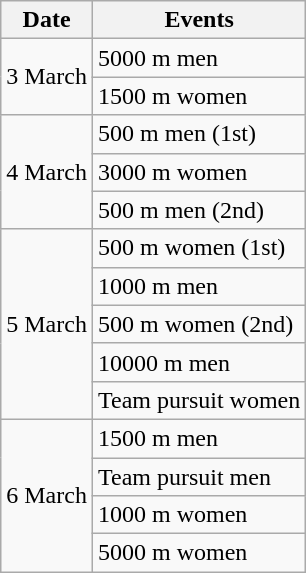<table class="wikitable" border="1">
<tr>
<th>Date</th>
<th>Events</th>
</tr>
<tr>
<td rowspan=2>3 March</td>
<td>5000 m men</td>
</tr>
<tr>
<td>1500 m women</td>
</tr>
<tr>
<td rowspan=3>4 March</td>
<td>500 m men (1st)</td>
</tr>
<tr>
<td>3000 m women</td>
</tr>
<tr>
<td>500 m men (2nd)</td>
</tr>
<tr>
<td rowspan=5>5 March</td>
<td>500 m women (1st)</td>
</tr>
<tr>
<td>1000 m men</td>
</tr>
<tr>
<td>500 m women (2nd)</td>
</tr>
<tr>
<td>10000 m men</td>
</tr>
<tr>
<td>Team pursuit women</td>
</tr>
<tr>
<td rowspan=4>6 March</td>
<td>1500 m men</td>
</tr>
<tr>
<td>Team pursuit men</td>
</tr>
<tr>
<td>1000 m women</td>
</tr>
<tr>
<td>5000 m women</td>
</tr>
</table>
